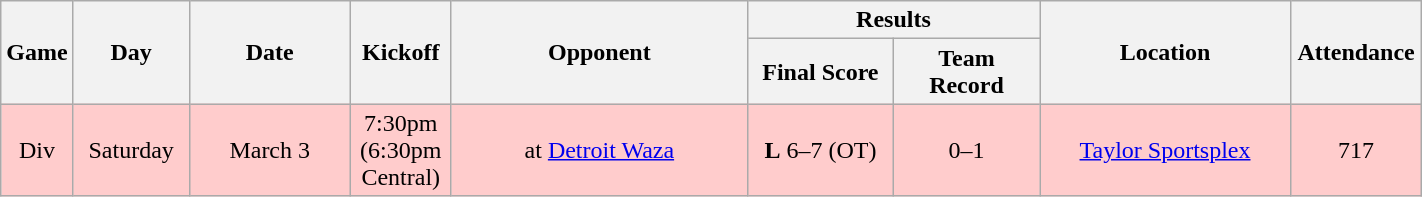<table class="wikitable">
<tr>
<th rowspan="2" width="40">Game</th>
<th rowspan="2" width="70">Day</th>
<th rowspan="2" width="100">Date</th>
<th rowspan="2" width="60">Kickoff</th>
<th rowspan="2" width="190">Opponent</th>
<th colspan="2" width="180">Results</th>
<th rowspan="2" width="160">Location</th>
<th rowspan="2" width="80">Attendance</th>
</tr>
<tr>
<th width="90">Final Score</th>
<th width="90">Team Record</th>
</tr>
<tr align="center" bgcolor="#FFCCCC">
<td align="center">Div</td>
<td align="center">Saturday</td>
<td align="center">March 3</td>
<td align="center">7:30pm<br>(6:30pm Central)</td>
<td align="center">at <a href='#'>Detroit Waza</a></td>
<td align="center"><strong>L</strong> 6–7 (OT)</td>
<td align="center">0–1</td>
<td align="center"><a href='#'>Taylor Sportsplex</a></td>
<td align="center">717</td>
</tr>
</table>
